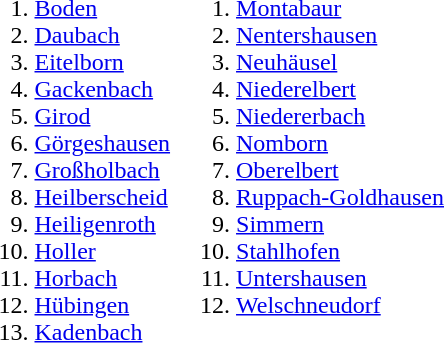<table>
<tr>
<td><br><ol><li><a href='#'>Boden</a></li><li><a href='#'>Daubach</a></li><li><a href='#'>Eitelborn</a></li><li><a href='#'>Gackenbach</a></li><li><a href='#'>Girod</a></li><li><a href='#'>Görgeshausen</a></li><li><a href='#'>Großholbach</a></li><li><a href='#'>Heilberscheid</a></li><li><a href='#'>Heiligenroth</a></li><li><a href='#'>Holler</a></li><li><a href='#'>Horbach</a></li><li><a href='#'>Hübingen</a></li><li><a href='#'>Kadenbach</a></li></ol></td>
<td valign=top><br><ol>
<li> <a href='#'>Montabaur</a>
<li> <a href='#'>Nentershausen</a> 
<li> <a href='#'>Neuhäusel</a> 
<li> <a href='#'>Niederelbert</a> 
<li> <a href='#'>Niedererbach</a> 
<li> <a href='#'>Nomborn</a> 
<li> <a href='#'>Oberelbert</a> 
<li> <a href='#'>Ruppach-Goldhausen</a> 
<li> <a href='#'>Simmern</a> 
<li> <a href='#'>Stahlhofen</a> 
<li> <a href='#'>Untershausen</a> 
<li> <a href='#'>Welschneudorf</a>
</ol></td>
</tr>
</table>
